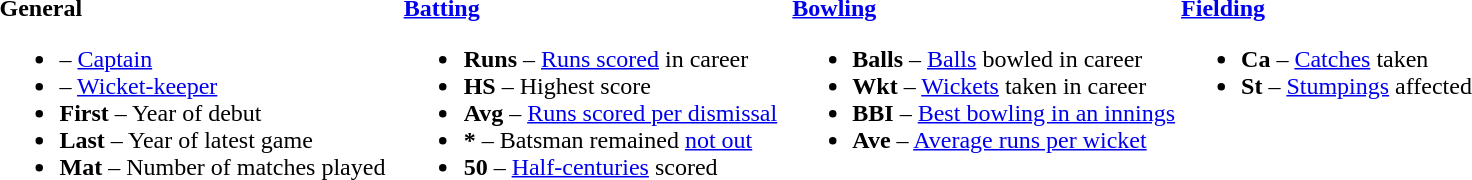<table>
<tr>
<td valign="top" style="width:26%"><br><strong>General</strong><ul><li> – <a href='#'>Captain</a></li><li> – <a href='#'>Wicket-keeper</a></li><li><strong>First</strong> – Year of debut</li><li><strong>Last</strong> – Year of latest game</li><li><strong>Mat</strong> – Number of matches played</li></ul></td>
<td valign="top" style="width:25%"><br><strong><a href='#'>Batting</a></strong><ul><li><strong>Runs</strong> – <a href='#'>Runs scored</a> in career</li><li><strong>HS</strong> – Highest score</li><li><strong>Avg</strong> – <a href='#'>Runs scored per dismissal</a></li><li><strong>*</strong> – Batsman remained <a href='#'>not out</a></li><li><strong>50</strong> – <a href='#'>Half-centuries</a> scored</li></ul></td>
<td valign="top" style="width:25%"><br><strong><a href='#'>Bowling</a></strong><ul><li><strong>Balls</strong> – <a href='#'>Balls</a> bowled in career</li><li><strong>Wkt</strong> – <a href='#'>Wickets</a> taken in career</li><li><strong>BBI</strong> – <a href='#'>Best bowling in an innings</a></li><li><strong>Ave</strong> – <a href='#'>Average runs per wicket</a></li></ul></td>
<td valign="top" style="width:24%"><br><strong><a href='#'>Fielding</a></strong><ul><li><strong>Ca</strong> – <a href='#'>Catches</a> taken</li><li><strong>St</strong> – <a href='#'>Stumpings</a> affected</li></ul></td>
</tr>
</table>
